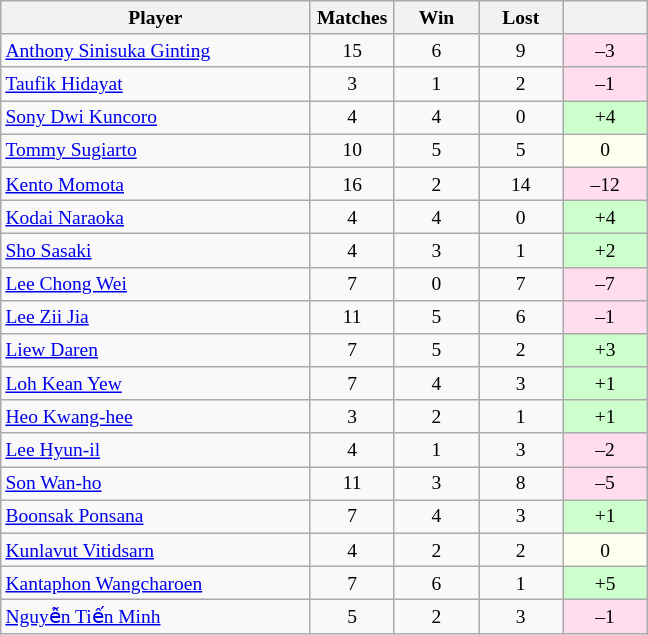<table class=wikitable style="text-align:center; font-size:small">
<tr>
<th width="200">Player</th>
<th width="50">Matches</th>
<th width="50">Win</th>
<th width="50">Lost</th>
<th width="50"></th>
</tr>
<tr>
<td align="left"> <a href='#'>Anthony Sinisuka Ginting</a></td>
<td>15</td>
<td>6</td>
<td>9</td>
<td bgcolor="#ffddee">–3</td>
</tr>
<tr>
<td align="left"> <a href='#'>Taufik Hidayat</a></td>
<td>3</td>
<td>1</td>
<td>2</td>
<td bgcolor="#ffddee">–1</td>
</tr>
<tr>
<td align="left"> <a href='#'>Sony Dwi Kuncoro</a></td>
<td>4</td>
<td>4</td>
<td>0</td>
<td bgcolor="#ccffcc">+4</td>
</tr>
<tr>
<td align="left"> <a href='#'>Tommy Sugiarto</a></td>
<td>10</td>
<td>5</td>
<td>5</td>
<td bgcolor="#fffff0">0</td>
</tr>
<tr>
<td align="left"> <a href='#'>Kento Momota</a></td>
<td>16</td>
<td>2</td>
<td>14</td>
<td bgcolor="#ffddee">–12</td>
</tr>
<tr>
<td align="left"> <a href='#'>Kodai Naraoka</a></td>
<td>4</td>
<td>4</td>
<td>0</td>
<td bgcolor="#ccffcc">+4</td>
</tr>
<tr>
<td align="left"> <a href='#'>Sho Sasaki</a></td>
<td>4</td>
<td>3</td>
<td>1</td>
<td bgcolor="#ccffcc">+2</td>
</tr>
<tr>
<td align="left"> <a href='#'>Lee Chong Wei</a></td>
<td>7</td>
<td>0</td>
<td>7</td>
<td bgcolor="#ffddee">–7</td>
</tr>
<tr>
<td align="left"> <a href='#'>Lee Zii Jia</a></td>
<td>11</td>
<td>5</td>
<td>6</td>
<td bgcolor="#ffddee">–1</td>
</tr>
<tr>
<td align="left"> <a href='#'>Liew Daren</a></td>
<td>7</td>
<td>5</td>
<td>2</td>
<td bgcolor="#ccffcc">+3</td>
</tr>
<tr>
<td align="left"> <a href='#'>Loh Kean Yew</a></td>
<td>7</td>
<td>4</td>
<td>3</td>
<td bgcolor="ccffcc">+1</td>
</tr>
<tr>
<td align="left"> <a href='#'>Heo Kwang-hee</a></td>
<td>3</td>
<td>2</td>
<td>1</td>
<td bgcolor="#ccffcc">+1</td>
</tr>
<tr>
<td align="left"> <a href='#'>Lee Hyun-il</a></td>
<td>4</td>
<td>1</td>
<td>3</td>
<td bgcolor="#ffddee">–2</td>
</tr>
<tr>
<td align="left"> <a href='#'>Son Wan-ho</a></td>
<td>11</td>
<td>3</td>
<td>8</td>
<td bgcolor="#ffddee">–5</td>
</tr>
<tr>
<td align="left"> <a href='#'>Boonsak Ponsana</a></td>
<td>7</td>
<td>4</td>
<td>3</td>
<td bgcolor="#ccffcc">+1</td>
</tr>
<tr>
<td align="left"> <a href='#'>Kunlavut Vitidsarn</a></td>
<td>4</td>
<td>2</td>
<td>2</td>
<td bgcolor="#fffff0">0</td>
</tr>
<tr>
<td align="left"> <a href='#'>Kantaphon Wangcharoen</a></td>
<td>7</td>
<td>6</td>
<td>1</td>
<td bgcolor="#ccffcc">+5</td>
</tr>
<tr>
<td align="left"> <a href='#'>Nguyễn Tiến Minh</a></td>
<td>5</td>
<td>2</td>
<td>3</td>
<td bgcolor="#ffddee">–1</td>
</tr>
</table>
